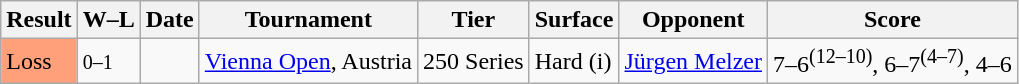<table class="sortable wikitable">
<tr>
<th>Result</th>
<th class="unsortable">W–L</th>
<th>Date</th>
<th>Tournament</th>
<th>Tier</th>
<th>Surface</th>
<th>Opponent</th>
<th class="unsortable">Score</th>
</tr>
<tr>
<td bgcolor=FFA07A>Loss</td>
<td><small>0–1</small></td>
<td><a href='#'></a></td>
<td><a href='#'>Vienna Open</a>, Austria</td>
<td>250 Series</td>
<td>Hard (i)</td>
<td> <a href='#'>Jürgen Melzer</a></td>
<td>7–6<sup>(12–10)</sup>, 6–7<sup>(4–7)</sup>, 4–6</td>
</tr>
</table>
